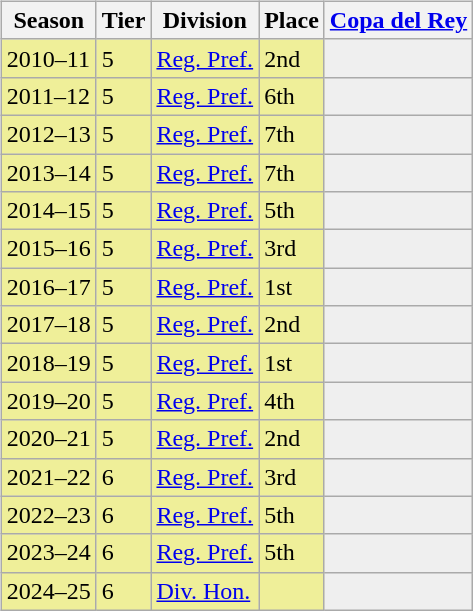<table>
<tr>
<td valign="top" width=0%><br><table class="wikitable">
<tr style="background:#f0f6fa;">
<th>Season</th>
<th>Tier</th>
<th>Division</th>
<th>Place</th>
<th><a href='#'>Copa del Rey</a></th>
</tr>
<tr>
<td style="background:#EFEF99;">2010–11</td>
<td style="background:#EFEF99;">5</td>
<td style="background:#EFEF99;"><a href='#'>Reg. Pref.</a></td>
<td style="background:#EFEF99;">2nd</td>
<th style="background:#efefef;"></th>
</tr>
<tr>
<td style="background:#EFEF99;">2011–12</td>
<td style="background:#EFEF99;">5</td>
<td style="background:#EFEF99;"><a href='#'>Reg. Pref.</a></td>
<td style="background:#EFEF99;">6th</td>
<th style="background:#efefef;"></th>
</tr>
<tr>
<td style="background:#EFEF99;">2012–13</td>
<td style="background:#EFEF99;">5</td>
<td style="background:#EFEF99;"><a href='#'>Reg. Pref.</a></td>
<td style="background:#EFEF99;">7th</td>
<th style="background:#efefef;"></th>
</tr>
<tr>
<td style="background:#EFEF99;">2013–14</td>
<td style="background:#EFEF99;">5</td>
<td style="background:#EFEF99;"><a href='#'>Reg. Pref.</a></td>
<td style="background:#EFEF99;">7th</td>
<th style="background:#efefef;"></th>
</tr>
<tr>
<td style="background:#EFEF99;">2014–15</td>
<td style="background:#EFEF99;">5</td>
<td style="background:#EFEF99;"><a href='#'>Reg. Pref.</a></td>
<td style="background:#EFEF99;">5th</td>
<th style="background:#efefef;"></th>
</tr>
<tr>
<td style="background:#EFEF99;">2015–16</td>
<td style="background:#EFEF99;">5</td>
<td style="background:#EFEF99;"><a href='#'>Reg. Pref.</a></td>
<td style="background:#EFEF99;">3rd</td>
<th style="background:#efefef;"></th>
</tr>
<tr>
<td style="background:#EFEF99;">2016–17</td>
<td style="background:#EFEF99;">5</td>
<td style="background:#EFEF99;"><a href='#'>Reg. Pref.</a></td>
<td style="background:#EFEF99;">1st</td>
<th style="background:#efefef;"></th>
</tr>
<tr>
<td style="background:#EFEF99;">2017–18</td>
<td style="background:#EFEF99;">5</td>
<td style="background:#EFEF99;"><a href='#'>Reg. Pref.</a></td>
<td style="background:#EFEF99;">2nd</td>
<th style="background:#efefef;"></th>
</tr>
<tr>
<td style="background:#EFEF99;">2018–19</td>
<td style="background:#EFEF99;">5</td>
<td style="background:#EFEF99;"><a href='#'>Reg. Pref.</a></td>
<td style="background:#EFEF99;">1st</td>
<th style="background:#efefef;"></th>
</tr>
<tr>
<td style="background:#EFEF99;">2019–20</td>
<td style="background:#EFEF99;">5</td>
<td style="background:#EFEF99;"><a href='#'>Reg. Pref.</a></td>
<td style="background:#EFEF99;">4th</td>
<th style="background:#efefef;"></th>
</tr>
<tr>
<td style="background:#EFEF99;">2020–21</td>
<td style="background:#EFEF99;">5</td>
<td style="background:#EFEF99;"><a href='#'>Reg. Pref.</a></td>
<td style="background:#EFEF99;">2nd</td>
<th style="background:#efefef;"></th>
</tr>
<tr>
<td style="background:#EFEF99;">2021–22</td>
<td style="background:#EFEF99;">6</td>
<td style="background:#EFEF99;"><a href='#'>Reg. Pref.</a></td>
<td style="background:#EFEF99;">3rd</td>
<th style="background:#efefef;"></th>
</tr>
<tr>
<td style="background:#EFEF99;">2022–23</td>
<td style="background:#EFEF99;">6</td>
<td style="background:#EFEF99;"><a href='#'>Reg. Pref.</a></td>
<td style="background:#EFEF99;">5th</td>
<th style="background:#efefef;"></th>
</tr>
<tr>
<td style="background:#EFEF99;">2023–24</td>
<td style="background:#EFEF99;">6</td>
<td style="background:#EFEF99;"><a href='#'>Reg. Pref.</a></td>
<td style="background:#EFEF99;">5th</td>
<th style="background:#efefef;"></th>
</tr>
<tr>
<td style="background:#EFEF99;">2024–25</td>
<td style="background:#EFEF99;">6</td>
<td style="background:#EFEF99;"><a href='#'>Div. Hon.</a></td>
<td style="background:#EFEF99;"></td>
<th style="background:#efefef;"></th>
</tr>
</table>
</td>
</tr>
</table>
